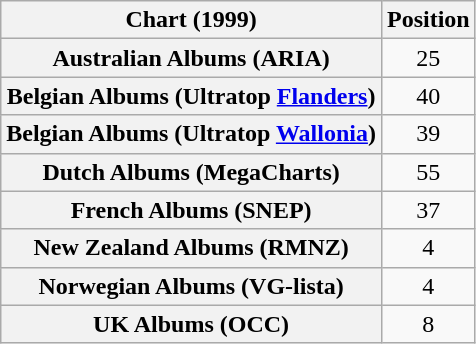<table class="wikitable sortable plainrowheaders">
<tr>
<th scope="col">Chart (1999)</th>
<th scope="col">Position</th>
</tr>
<tr>
<th scope="row">Australian Albums (ARIA)</th>
<td style="text-align:center;">25</td>
</tr>
<tr>
<th scope="row">Belgian Albums (Ultratop <a href='#'>Flanders</a>)</th>
<td style="text-align:center;">40</td>
</tr>
<tr>
<th scope="row">Belgian Albums (Ultratop <a href='#'>Wallonia</a>)</th>
<td style="text-align:center;">39</td>
</tr>
<tr>
<th scope="row">Dutch Albums (MegaCharts)</th>
<td style="text-align:center;">55</td>
</tr>
<tr>
<th scope="row">French Albums (SNEP)</th>
<td style="text-align:center;">37</td>
</tr>
<tr>
<th scope="row">New Zealand Albums (RMNZ)</th>
<td style="text-align:center;">4</td>
</tr>
<tr>
<th scope="row">Norwegian Albums (VG-lista)</th>
<td style="text-align:center;">4</td>
</tr>
<tr>
<th scope="row">UK Albums (OCC)</th>
<td style="text-align:center;">8</td>
</tr>
</table>
